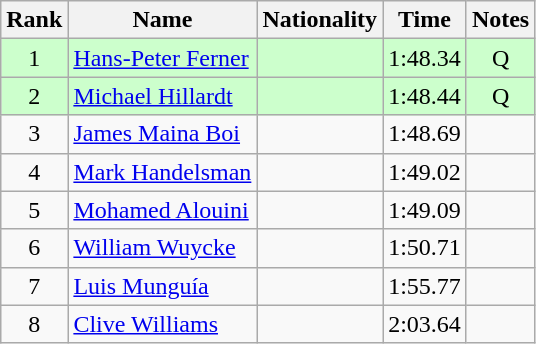<table class="wikitable sortable" style="text-align:center">
<tr>
<th>Rank</th>
<th>Name</th>
<th>Nationality</th>
<th>Time</th>
<th>Notes</th>
</tr>
<tr style="background:#ccffcc;">
<td align="center">1</td>
<td align=left><a href='#'>Hans-Peter Ferner</a></td>
<td align=left></td>
<td align="center">1:48.34</td>
<td>Q</td>
</tr>
<tr style="background:#ccffcc;">
<td align="center">2</td>
<td align=left><a href='#'>Michael Hillardt</a></td>
<td align=left></td>
<td align="center">1:48.44</td>
<td>Q</td>
</tr>
<tr>
<td align="center">3</td>
<td align=left><a href='#'>James Maina Boi</a></td>
<td align=left></td>
<td align="center">1:48.69</td>
<td></td>
</tr>
<tr>
<td align="center">4</td>
<td align=left><a href='#'>Mark Handelsman</a></td>
<td align=left></td>
<td align="center">1:49.02</td>
<td></td>
</tr>
<tr>
<td align="center">5</td>
<td align=left><a href='#'>Mohamed Alouini</a></td>
<td align=left></td>
<td align="center">1:49.09</td>
<td></td>
</tr>
<tr>
<td align="center">6</td>
<td align=left><a href='#'>William Wuycke</a></td>
<td align=left></td>
<td align="center">1:50.71</td>
<td></td>
</tr>
<tr>
<td align="center">7</td>
<td align=left><a href='#'>Luis Munguía</a></td>
<td align=left></td>
<td align="center">1:55.77</td>
<td></td>
</tr>
<tr>
<td align="center">8</td>
<td align=left><a href='#'>Clive Williams</a></td>
<td align=left></td>
<td align="center">2:03.64</td>
<td></td>
</tr>
</table>
